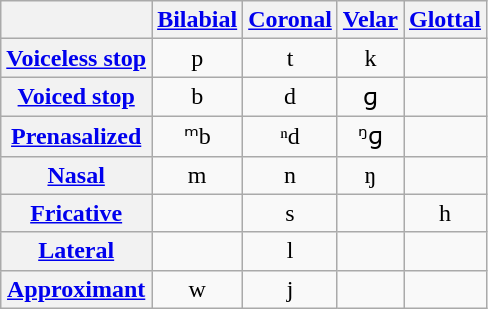<table class="wikitable" style="text-align: center;">
<tr>
<th></th>
<th><a href='#'>Bilabial</a></th>
<th><a href='#'>Coronal</a></th>
<th><a href='#'>Velar</a></th>
<th><a href='#'>Glottal</a></th>
</tr>
<tr>
<th><a href='#'>Voiceless stop</a></th>
<td>p</td>
<td>t</td>
<td>k</td>
<td></td>
</tr>
<tr>
<th><a href='#'>Voiced stop</a></th>
<td>b</td>
<td>d</td>
<td>ɡ</td>
<td></td>
</tr>
<tr>
<th><a href='#'>Prenasalized</a></th>
<td>ᵐb</td>
<td>ⁿd</td>
<td>ᵑɡ</td>
<td></td>
</tr>
<tr>
<th><a href='#'>Nasal</a></th>
<td>m</td>
<td>n</td>
<td>ŋ</td>
<td></td>
</tr>
<tr>
<th><a href='#'>Fricative</a></th>
<td></td>
<td>s</td>
<td></td>
<td>h</td>
</tr>
<tr>
<th><a href='#'>Lateral</a></th>
<td></td>
<td>l</td>
<td></td>
<td></td>
</tr>
<tr>
<th><a href='#'>Approximant</a></th>
<td>w</td>
<td>j</td>
<td></td>
<td></td>
</tr>
</table>
